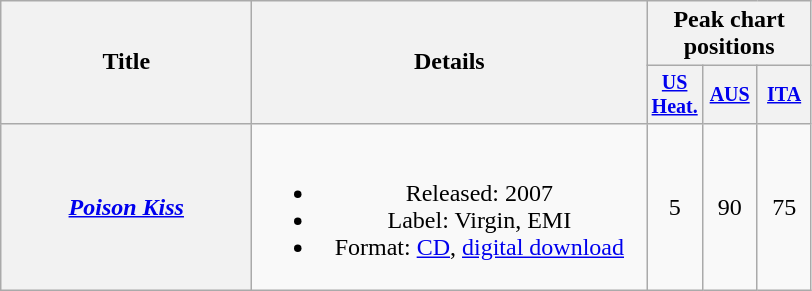<table class="wikitable plainrowheaders" style="text-align:center;">
<tr>
<th scope="col" rowspan="2" style="width:10em;">Title</th>
<th scope="col" rowspan="2" style="width:16em;">Details</th>
<th scope="col" colspan="3">Peak chart positions</th>
</tr>
<tr style="font-size:smaller;">
<th width="30"><a href='#'>US<br>Heat.</a><br></th>
<th width="30"><a href='#'>AUS</a><br></th>
<th width="30"><a href='#'>ITA</a><br></th>
</tr>
<tr>
<th scope="row"><em><a href='#'>Poison Kiss</a></em></th>
<td><br><ul><li>Released: 2007</li><li>Label: Virgin, EMI</li><li>Format: <a href='#'>CD</a>, <a href='#'>digital download</a></li></ul></td>
<td>5</td>
<td>90</td>
<td>75</td>
</tr>
</table>
